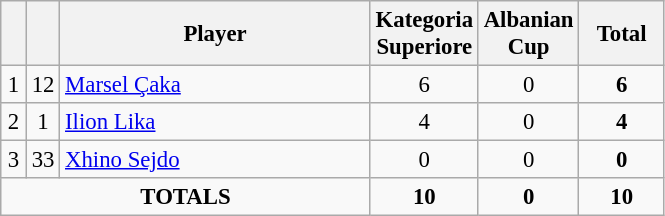<table class="wikitable sortable" style="font-size: 95%; text-align: center;">
<tr>
<th width=10></th>
<th width=10></th>
<th width=200>Player</th>
<th width=50>Kategoria Superiore</th>
<th width=50>Albanian Cup</th>
<th width=50>Total</th>
</tr>
<tr>
<td>1</td>
<td>12</td>
<td align=left> <a href='#'>Marsel Çaka</a></td>
<td>6</td>
<td>0</td>
<td><strong>6</strong></td>
</tr>
<tr>
<td>2</td>
<td>1</td>
<td align="left"> <a href='#'>Ilion Lika</a></td>
<td>4</td>
<td>0</td>
<td><strong>4</strong></td>
</tr>
<tr>
<td>3</td>
<td>33</td>
<td align=left> <a href='#'>Xhino Sejdo</a></td>
<td>0</td>
<td>0</td>
<td><strong>0</strong></td>
</tr>
<tr>
<td colspan="3"><strong>TOTALS</strong></td>
<td><strong>10</strong></td>
<td><strong>0</strong></td>
<td><strong>10</strong></td>
</tr>
</table>
